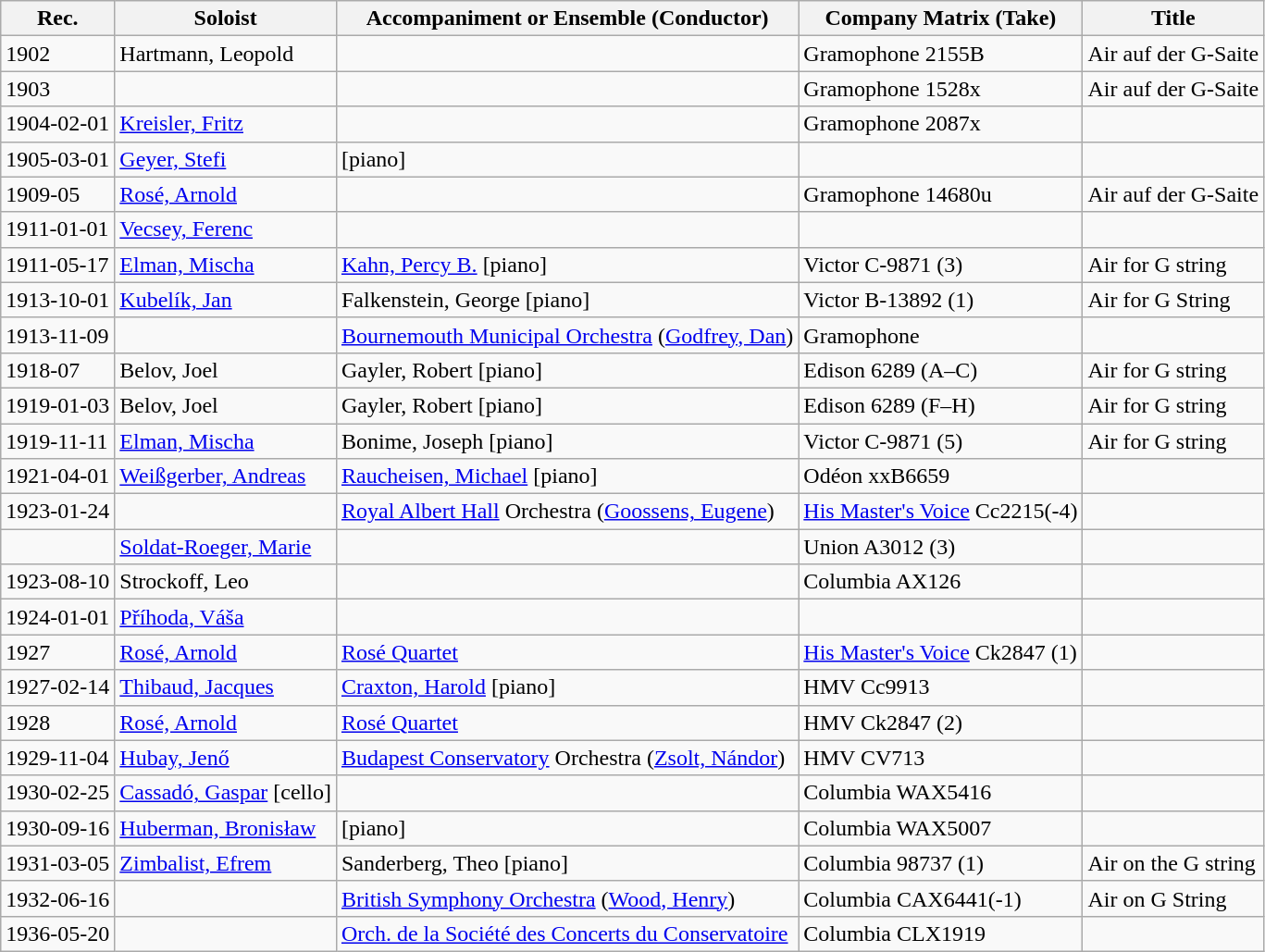<table class="wikitable sortable">
<tr>
<th scope="col">Rec.</th>
<th scope="col">Soloist</th>
<th scope="col">Accompaniment or Ensemble (Conductor)</th>
<th scope="col">Company Matrix (Take)</th>
<th scope="col">Title</th>
</tr>
<tr>
<td>1902</td>
<td>Hartmann, Leopold</td>
<td></td>
<td>Gramophone 2155B</td>
<td>Air auf der G-Saite</td>
</tr>
<tr>
<td>1903</td>
<td></td>
<td></td>
<td>Gramophone 1528x</td>
<td>Air auf der G-Saite</td>
</tr>
<tr>
<td>1904-02-01</td>
<td><a href='#'>Kreisler, Fritz</a></td>
<td></td>
<td>Gramophone 2087x</td>
<td></td>
</tr>
<tr>
<td>1905-03-01</td>
<td><a href='#'>Geyer, Stefi</a></td>
<td> [piano]</td>
<td></td>
<td></td>
</tr>
<tr>
<td>1909-05</td>
<td><a href='#'>Rosé, Arnold</a></td>
<td></td>
<td>Gramophone 14680u</td>
<td>Air auf der G-Saite</td>
</tr>
<tr>
<td>1911-01-01</td>
<td><a href='#'>Vecsey, Ferenc</a></td>
<td></td>
<td></td>
<td></td>
</tr>
<tr>
<td>1911-05-17</td>
<td><a href='#'>Elman, Mischa</a></td>
<td><a href='#'>Kahn, Percy B.</a> [piano]</td>
<td>Victor C-9871 (3)</td>
<td>Air for G string</td>
</tr>
<tr>
<td>1913-10-01</td>
<td><a href='#'>Kubelík, Jan</a></td>
<td>Falkenstein, George [piano]</td>
<td>Victor B-13892 (1)</td>
<td>Air for G String</td>
</tr>
<tr>
<td>1913-11-09</td>
<td></td>
<td><a href='#'>Bournemouth Municipal Orchestra</a> (<a href='#'>Godfrey, Dan</a>)</td>
<td>Gramophone</td>
<td></td>
</tr>
<tr>
<td>1918-07</td>
<td>Belov, Joel</td>
<td>Gayler, Robert [piano]</td>
<td>Edison 6289 (A–C)</td>
<td>Air for G string</td>
</tr>
<tr>
<td>1919-01-03</td>
<td>Belov, Joel</td>
<td>Gayler, Robert [piano]</td>
<td>Edison 6289 (F–H)</td>
<td>Air for G string</td>
</tr>
<tr>
<td>1919-11-11</td>
<td><a href='#'>Elman, Mischa</a></td>
<td>Bonime, Joseph [piano]</td>
<td>Victor C-9871 (5)</td>
<td>Air for G string</td>
</tr>
<tr>
<td>1921-04-01</td>
<td><a href='#'>Weißgerber, Andreas</a></td>
<td><a href='#'>Raucheisen, Michael</a> [piano]</td>
<td>Odéon xxB6659</td>
<td></td>
</tr>
<tr>
<td>1923-01-24</td>
<td></td>
<td><a href='#'>Royal Albert Hall</a> Orchestra (<a href='#'>Goossens, Eugene</a>)</td>
<td><a href='#'>His Master's Voice</a> Cc2215(-4)</td>
<td></td>
</tr>
<tr>
<td data-sort-value="1923-07-01"></td>
<td><a href='#'>Soldat-Roeger, Marie</a></td>
<td></td>
<td>Union A3012 (3)</td>
<td></td>
</tr>
<tr>
<td>1923-08-10</td>
<td>Strockoff, Leo</td>
<td></td>
<td>Columbia AX126</td>
<td></td>
</tr>
<tr>
<td>1924-01-01</td>
<td><a href='#'>Příhoda, Váša</a></td>
<td></td>
<td></td>
<td></td>
</tr>
<tr>
<td>1927</td>
<td><a href='#'>Rosé, Arnold</a></td>
<td><a href='#'>Rosé Quartet</a></td>
<td><a href='#'>His Master's Voice</a> Ck2847 (1)</td>
<td></td>
</tr>
<tr>
<td>1927-02-14</td>
<td><a href='#'>Thibaud, Jacques</a></td>
<td><a href='#'>Craxton, Harold</a> [piano]</td>
<td>HMV Cc9913</td>
<td></td>
</tr>
<tr>
<td>1928</td>
<td><a href='#'>Rosé, Arnold</a></td>
<td><a href='#'>Rosé Quartet</a></td>
<td>HMV Ck2847 (2)</td>
<td></td>
</tr>
<tr>
<td>1929-11-04</td>
<td><a href='#'>Hubay, Jenő</a></td>
<td><a href='#'>Budapest Conservatory</a> Orchestra (<a href='#'>Zsolt, Nándor</a>)</td>
<td>HMV CV713</td>
<td></td>
</tr>
<tr>
<td>1930-02-25</td>
<td><a href='#'>Cassadó, Gaspar</a> [cello]</td>
<td></td>
<td>Columbia WAX5416</td>
<td></td>
</tr>
<tr>
<td>1930-09-16</td>
<td><a href='#'>Huberman, Bronisław</a></td>
<td> [piano]</td>
<td>Columbia WAX5007</td>
<td></td>
</tr>
<tr>
<td>1931-03-05</td>
<td><a href='#'>Zimbalist, Efrem</a></td>
<td>Sanderberg, Theo [piano]</td>
<td>Columbia 98737 (1)</td>
<td>Air on the G string</td>
</tr>
<tr>
<td>1932-06-16</td>
<td></td>
<td><a href='#'>British Symphony Orchestra</a> (<a href='#'>Wood, Henry</a>)</td>
<td>Columbia CAX6441(-1)</td>
<td>Air on G String</td>
</tr>
<tr>
<td>1936-05-20</td>
<td></td>
<td><a href='#'>Orch. de la Société des Concerts du Conservatoire</a></td>
<td>Columbia CLX1919</td>
<td></td>
</tr>
</table>
